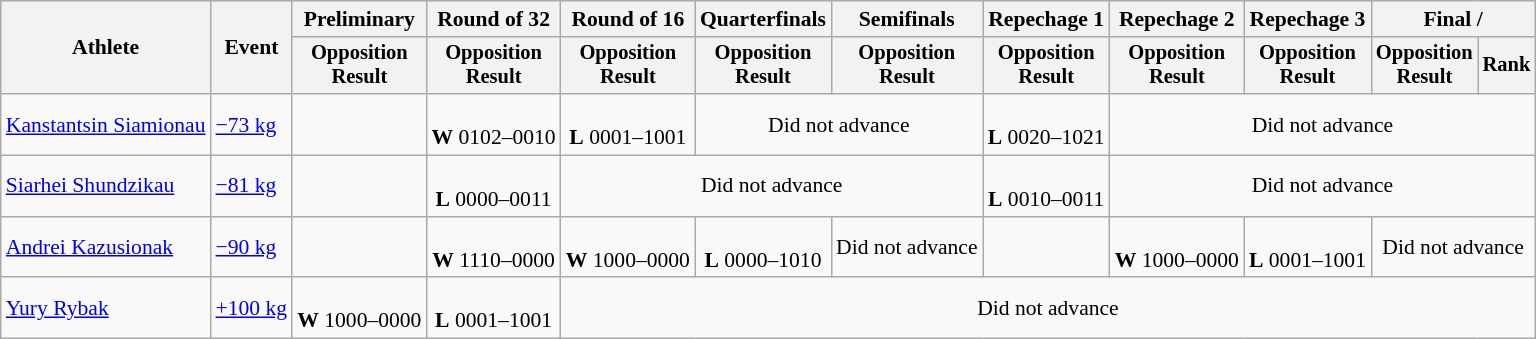<table class="wikitable" style="font-size:90%">
<tr>
<th rowspan="2">Athlete</th>
<th rowspan="2">Event</th>
<th>Preliminary</th>
<th>Round of 32</th>
<th>Round of 16</th>
<th>Quarterfinals</th>
<th>Semifinals</th>
<th>Repechage 1</th>
<th>Repechage 2</th>
<th>Repechage 3</th>
<th colspan=2>Final / </th>
</tr>
<tr style="font-size:95%">
<th>Opposition<br>Result</th>
<th>Opposition<br>Result</th>
<th>Opposition<br>Result</th>
<th>Opposition<br>Result</th>
<th>Opposition<br>Result</th>
<th>Opposition<br>Result</th>
<th>Opposition<br>Result</th>
<th>Opposition<br>Result</th>
<th>Opposition<br>Result</th>
<th>Rank</th>
</tr>
<tr align=center>
<td align=left><a href='#'>Kanstantsin Siamionau</a></td>
<td align=left><a href='#'>−73 kg</a></td>
<td></td>
<td><br><strong>W</strong> 0102–0010</td>
<td><br><strong>L</strong> 0001–1001</td>
<td colspan=2>Did not advance</td>
<td><br><strong>L</strong> 0020–1021</td>
<td colspan=4>Did not advance</td>
</tr>
<tr align=center>
<td align=left><a href='#'>Siarhei Shundzikau</a></td>
<td align=left><a href='#'>−81 kg</a></td>
<td></td>
<td><br><strong>L</strong> 0000–0011</td>
<td colspan=3>Did not advance</td>
<td><br><strong>L</strong> 0010–0011</td>
<td colspan=4>Did not advance</td>
</tr>
<tr align=center>
<td align=left><a href='#'>Andrei Kazusionak</a></td>
<td align=left><a href='#'>−90 kg</a></td>
<td></td>
<td><br><strong>W</strong> 1110–0000</td>
<td><br><strong>W</strong> 1000–0000</td>
<td><br><strong>L</strong> 0000–1010</td>
<td>Did not advance</td>
<td></td>
<td><br><strong>W</strong> 1000–0000</td>
<td><br><strong>L</strong> 0001–1001</td>
<td colspan=2>Did not advance</td>
</tr>
<tr align=center>
<td align=left><a href='#'>Yury Rybak</a></td>
<td align=left><a href='#'>+100 kg</a></td>
<td><br><strong>W</strong> 1000–0000</td>
<td><br><strong>L</strong> 0001–1001</td>
<td colspan=8>Did not advance</td>
</tr>
</table>
